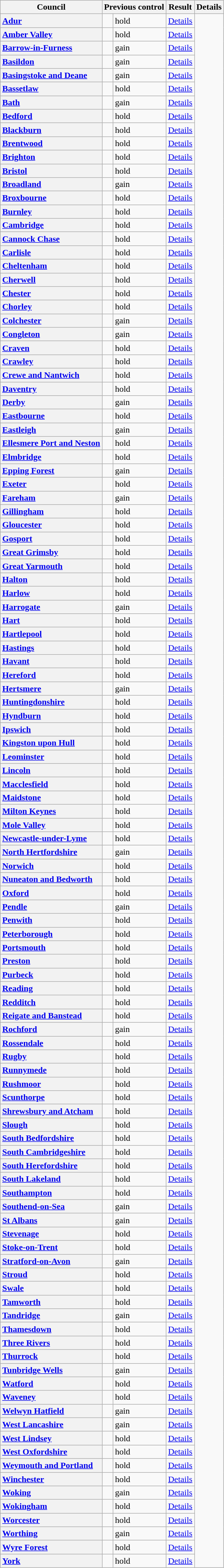<table class="wikitable sortable" border="1">
<tr>
<th scope="col">Council</th>
<th colspan=2>Previous control</th>
<th colspan=2>Result</th>
<th class="unsortable" scope="col">Details</th>
</tr>
<tr>
<th scope="row" style="text-align: left;"><a href='#'>Adur</a></th>
<td></td>
<td> hold</td>
<td><a href='#'>Details</a></td>
</tr>
<tr>
<th scope="row" style="text-align: left;"><a href='#'>Amber Valley</a></th>
<td></td>
<td> hold</td>
<td><a href='#'>Details</a></td>
</tr>
<tr>
<th scope="row" style="text-align: left;"><a href='#'>Barrow-in-Furness</a></th>
<td></td>
<td> gain</td>
<td><a href='#'>Details</a></td>
</tr>
<tr>
<th scope="row" style="text-align: left;"><a href='#'>Basildon</a></th>
<td></td>
<td> gain</td>
<td><a href='#'>Details</a></td>
</tr>
<tr>
<th scope="row" style="text-align: left;"><a href='#'>Basingstoke and Deane</a></th>
<td></td>
<td> gain</td>
<td><a href='#'>Details</a></td>
</tr>
<tr>
<th scope="row" style="text-align: left;"><a href='#'>Bassetlaw</a></th>
<td></td>
<td> hold</td>
<td><a href='#'>Details</a></td>
</tr>
<tr>
<th scope="row" style="text-align: left;"><a href='#'>Bath</a></th>
<td></td>
<td> gain</td>
<td><a href='#'>Details</a></td>
</tr>
<tr>
<th scope="row" style="text-align: left;"><a href='#'>Bedford</a></th>
<td></td>
<td> hold</td>
<td><a href='#'>Details</a></td>
</tr>
<tr>
<th scope="row" style="text-align: left;"><a href='#'>Blackburn</a></th>
<td></td>
<td> hold</td>
<td><a href='#'>Details</a></td>
</tr>
<tr>
<th scope="row" style="text-align: left;"><a href='#'>Brentwood</a></th>
<td></td>
<td> hold</td>
<td><a href='#'>Details</a></td>
</tr>
<tr>
<th scope="row" style="text-align: left;"><a href='#'>Brighton</a></th>
<td></td>
<td> hold</td>
<td><a href='#'>Details</a></td>
</tr>
<tr>
<th scope="row" style="text-align: left;"><a href='#'>Bristol</a></th>
<td></td>
<td> hold</td>
<td><a href='#'>Details</a></td>
</tr>
<tr>
<th scope="row" style="text-align: left;"><a href='#'>Broadland</a></th>
<td></td>
<td> gain</td>
<td><a href='#'>Details</a></td>
</tr>
<tr>
<th scope="row" style="text-align: left;"><a href='#'>Broxbourne</a></th>
<td></td>
<td> hold</td>
<td><a href='#'>Details</a></td>
</tr>
<tr>
<th scope="row" style="text-align: left;"><a href='#'>Burnley</a></th>
<td></td>
<td> hold</td>
<td><a href='#'>Details</a></td>
</tr>
<tr>
<th scope="row" style="text-align: left;"><a href='#'>Cambridge</a></th>
<td></td>
<td> hold</td>
<td><a href='#'>Details</a></td>
</tr>
<tr>
<th scope="row" style="text-align: left;"><a href='#'>Cannock Chase</a></th>
<td></td>
<td> hold</td>
<td><a href='#'>Details</a></td>
</tr>
<tr>
<th scope="row" style="text-align: left;"><a href='#'>Carlisle</a></th>
<td></td>
<td> hold</td>
<td><a href='#'>Details</a></td>
</tr>
<tr>
<th scope="row" style="text-align: left;"><a href='#'>Cheltenham</a></th>
<td></td>
<td> hold</td>
<td><a href='#'>Details</a></td>
</tr>
<tr>
<th scope="row" style="text-align: left;"><a href='#'>Cherwell</a></th>
<td></td>
<td> hold</td>
<td><a href='#'>Details</a></td>
</tr>
<tr>
<th scope="row" style="text-align: left;"><a href='#'>Chester</a></th>
<td></td>
<td> hold</td>
<td><a href='#'>Details</a></td>
</tr>
<tr>
<th scope="row" style="text-align: left;"><a href='#'>Chorley</a></th>
<td></td>
<td> hold</td>
<td><a href='#'>Details</a></td>
</tr>
<tr>
<th scope="row" style="text-align: left;"><a href='#'>Colchester</a></th>
<td></td>
<td> gain</td>
<td><a href='#'>Details</a></td>
</tr>
<tr>
<th scope="row" style="text-align: left;"><a href='#'>Congleton</a></th>
<td></td>
<td> gain</td>
<td><a href='#'>Details</a></td>
</tr>
<tr>
<th scope="row" style="text-align: left;"><a href='#'>Craven</a></th>
<td></td>
<td> hold</td>
<td><a href='#'>Details</a></td>
</tr>
<tr>
<th scope="row" style="text-align: left;"><a href='#'>Crawley</a></th>
<td></td>
<td> hold</td>
<td><a href='#'>Details</a></td>
</tr>
<tr>
<th scope="row" style="text-align: left;"><a href='#'>Crewe and Nantwich</a></th>
<td></td>
<td> hold</td>
<td><a href='#'>Details</a></td>
</tr>
<tr>
<th scope="row" style="text-align: left;"><a href='#'>Daventry</a></th>
<td></td>
<td> hold</td>
<td><a href='#'>Details</a></td>
</tr>
<tr>
<th scope="row" style="text-align: left;"><a href='#'>Derby</a></th>
<td></td>
<td> gain</td>
<td><a href='#'>Details</a></td>
</tr>
<tr>
<th scope="row" style="text-align: left;"><a href='#'>Eastbourne</a></th>
<td></td>
<td> hold</td>
<td><a href='#'>Details</a></td>
</tr>
<tr>
<th scope="row" style="text-align: left;"><a href='#'>Eastleigh</a></th>
<td></td>
<td> gain</td>
<td><a href='#'>Details</a></td>
</tr>
<tr>
<th scope="row" style="text-align: left;"><a href='#'>Ellesmere Port and Neston</a></th>
<td></td>
<td> hold</td>
<td><a href='#'>Details</a></td>
</tr>
<tr>
<th scope="row" style="text-align: left;"><a href='#'>Elmbridge</a></th>
<td></td>
<td> hold</td>
<td><a href='#'>Details</a></td>
</tr>
<tr>
<th scope="row" style="text-align: left;"><a href='#'>Epping Forest</a></th>
<td></td>
<td> gain</td>
<td><a href='#'>Details</a></td>
</tr>
<tr>
<th scope="row" style="text-align: left;"><a href='#'>Exeter</a></th>
<td></td>
<td> hold</td>
<td><a href='#'>Details</a></td>
</tr>
<tr>
<th scope="row" style="text-align: left;"><a href='#'>Fareham</a></th>
<td></td>
<td> gain</td>
<td><a href='#'>Details</a></td>
</tr>
<tr>
<th scope="row" style="text-align: left;"><a href='#'>Gillingham</a></th>
<td></td>
<td> hold</td>
<td><a href='#'>Details</a></td>
</tr>
<tr>
<th scope="row" style="text-align: left;"><a href='#'>Gloucester</a></th>
<td></td>
<td> hold</td>
<td><a href='#'>Details</a></td>
</tr>
<tr>
<th scope="row" style="text-align: left;"><a href='#'>Gosport</a></th>
<td></td>
<td> hold</td>
<td><a href='#'>Details</a></td>
</tr>
<tr>
<th scope="row" style="text-align: left;"><a href='#'>Great Grimsby</a></th>
<td></td>
<td> hold</td>
<td><a href='#'>Details</a></td>
</tr>
<tr>
<th scope="row" style="text-align: left;"><a href='#'>Great Yarmouth</a></th>
<td></td>
<td> hold</td>
<td><a href='#'>Details</a></td>
</tr>
<tr>
<th scope="row" style="text-align: left;"><a href='#'>Halton</a></th>
<td></td>
<td> hold</td>
<td><a href='#'>Details</a></td>
</tr>
<tr>
<th scope="row" style="text-align: left;"><a href='#'>Harlow</a></th>
<td></td>
<td> hold</td>
<td><a href='#'>Details</a></td>
</tr>
<tr>
<th scope="row" style="text-align: left;"><a href='#'>Harrogate</a></th>
<td></td>
<td> gain</td>
<td><a href='#'>Details</a></td>
</tr>
<tr>
<th scope="row" style="text-align: left;"><a href='#'>Hart</a></th>
<td></td>
<td> hold</td>
<td><a href='#'>Details</a></td>
</tr>
<tr>
<th scope="row" style="text-align: left;"><a href='#'>Hartlepool</a></th>
<td></td>
<td> hold</td>
<td><a href='#'>Details</a></td>
</tr>
<tr>
<th scope="row" style="text-align: left;"><a href='#'>Hastings</a></th>
<td></td>
<td> hold</td>
<td><a href='#'>Details</a></td>
</tr>
<tr>
<th scope="row" style="text-align: left;"><a href='#'>Havant</a></th>
<td></td>
<td> hold</td>
<td><a href='#'>Details</a></td>
</tr>
<tr>
<th scope="row" style="text-align: left;"><a href='#'>Hereford</a></th>
<td></td>
<td> hold</td>
<td><a href='#'>Details</a></td>
</tr>
<tr>
<th scope="row" style="text-align: left;"><a href='#'>Hertsmere</a></th>
<td></td>
<td> gain</td>
<td><a href='#'>Details</a></td>
</tr>
<tr>
<th scope="row" style="text-align: left;"><a href='#'>Huntingdonshire</a></th>
<td></td>
<td> hold</td>
<td><a href='#'>Details</a></td>
</tr>
<tr>
<th scope="row" style="text-align: left;"><a href='#'>Hyndburn</a></th>
<td></td>
<td> hold</td>
<td><a href='#'>Details</a></td>
</tr>
<tr>
<th scope="row" style="text-align: left;"><a href='#'>Ipswich</a></th>
<td></td>
<td> hold</td>
<td><a href='#'>Details</a></td>
</tr>
<tr>
<th scope="row" style="text-align: left;"><a href='#'>Kingston upon Hull</a></th>
<td></td>
<td> hold</td>
<td><a href='#'>Details</a></td>
</tr>
<tr>
<th scope="row" style="text-align: left;"><a href='#'>Leominster</a></th>
<td></td>
<td> hold</td>
<td><a href='#'>Details</a></td>
</tr>
<tr>
<th scope="row" style="text-align: left;"><a href='#'>Lincoln</a></th>
<td></td>
<td> hold</td>
<td><a href='#'>Details</a></td>
</tr>
<tr>
<th scope="row" style="text-align: left;"><a href='#'>Macclesfield</a></th>
<td></td>
<td> hold</td>
<td><a href='#'>Details</a></td>
</tr>
<tr>
<th scope="row" style="text-align: left;"><a href='#'>Maidstone</a></th>
<td></td>
<td> hold</td>
<td><a href='#'>Details</a></td>
</tr>
<tr>
<th scope="row" style="text-align: left;"><a href='#'>Milton Keynes</a></th>
<td></td>
<td> hold</td>
<td><a href='#'>Details</a></td>
</tr>
<tr>
<th scope="row" style="text-align: left;"><a href='#'>Mole Valley</a></th>
<td></td>
<td> hold</td>
<td><a href='#'>Details</a></td>
</tr>
<tr>
<th scope="row" style="text-align: left;"><a href='#'>Newcastle-under-Lyme</a></th>
<td></td>
<td> hold</td>
<td><a href='#'>Details</a></td>
</tr>
<tr>
<th scope="row" style="text-align: left;"><a href='#'>North Hertfordshire</a></th>
<td></td>
<td> gain</td>
<td><a href='#'>Details</a></td>
</tr>
<tr>
<th scope="row" style="text-align: left;"><a href='#'>Norwich</a></th>
<td></td>
<td> hold</td>
<td><a href='#'>Details</a></td>
</tr>
<tr>
<th scope="row" style="text-align: left;"><a href='#'>Nuneaton and Bedworth</a></th>
<td></td>
<td> hold</td>
<td><a href='#'>Details</a></td>
</tr>
<tr>
<th scope="row" style="text-align: left;"><a href='#'>Oxford</a></th>
<td></td>
<td> hold</td>
<td><a href='#'>Details</a></td>
</tr>
<tr>
<th scope="row" style="text-align: left;"><a href='#'>Pendle</a></th>
<td></td>
<td> gain</td>
<td><a href='#'>Details</a></td>
</tr>
<tr>
<th scope="row" style="text-align: left;"><a href='#'>Penwith</a></th>
<td></td>
<td> hold</td>
<td><a href='#'>Details</a></td>
</tr>
<tr>
<th scope="row" style="text-align: left;"><a href='#'>Peterborough</a></th>
<td></td>
<td> hold</td>
<td><a href='#'>Details</a></td>
</tr>
<tr>
<th scope="row" style="text-align: left;"><a href='#'>Portsmouth</a></th>
<td></td>
<td> hold</td>
<td><a href='#'>Details</a></td>
</tr>
<tr>
<th scope="row" style="text-align: left;"><a href='#'>Preston</a></th>
<td></td>
<td> hold</td>
<td><a href='#'>Details</a></td>
</tr>
<tr>
<th scope="row" style="text-align: left;"><a href='#'>Purbeck</a></th>
<td></td>
<td> hold</td>
<td><a href='#'>Details</a></td>
</tr>
<tr>
<th scope="row" style="text-align: left;"><a href='#'>Reading</a></th>
<td></td>
<td> hold</td>
<td><a href='#'>Details</a></td>
</tr>
<tr>
<th scope="row" style="text-align: left;"><a href='#'>Redditch</a></th>
<td></td>
<td> hold</td>
<td><a href='#'>Details</a></td>
</tr>
<tr>
<th scope="row" style="text-align: left;"><a href='#'>Reigate and Banstead</a></th>
<td></td>
<td> hold</td>
<td><a href='#'>Details</a></td>
</tr>
<tr>
<th scope="row" style="text-align: left;"><a href='#'>Rochford</a></th>
<td></td>
<td> gain</td>
<td><a href='#'>Details</a></td>
</tr>
<tr>
<th scope="row" style="text-align: left;"><a href='#'>Rossendale</a></th>
<td></td>
<td> hold</td>
<td><a href='#'>Details</a></td>
</tr>
<tr>
<th scope="row" style="text-align: left;"><a href='#'>Rugby</a></th>
<td></td>
<td> hold</td>
<td><a href='#'>Details</a></td>
</tr>
<tr>
<th scope="row" style="text-align: left;"><a href='#'>Runnymede</a></th>
<td></td>
<td> hold</td>
<td><a href='#'>Details</a></td>
</tr>
<tr>
<th scope="row" style="text-align: left;"><a href='#'>Rushmoor</a></th>
<td></td>
<td> hold</td>
<td><a href='#'>Details</a></td>
</tr>
<tr>
<th scope="row" style="text-align: left;"><a href='#'>Scunthorpe</a></th>
<td></td>
<td> hold</td>
<td><a href='#'>Details</a></td>
</tr>
<tr>
<th scope="row" style="text-align: left;"><a href='#'>Shrewsbury and Atcham</a></th>
<td></td>
<td> hold</td>
<td><a href='#'>Details</a></td>
</tr>
<tr>
<th scope="row" style="text-align: left;"><a href='#'>Slough</a></th>
<td></td>
<td> hold</td>
<td><a href='#'>Details</a></td>
</tr>
<tr>
<th scope="row" style="text-align: left;"><a href='#'>South Bedfordshire</a></th>
<td></td>
<td> hold</td>
<td><a href='#'>Details</a></td>
</tr>
<tr>
<th scope="row" style="text-align: left;"><a href='#'>South Cambridgeshire</a></th>
<td></td>
<td> hold</td>
<td><a href='#'>Details</a></td>
</tr>
<tr>
<th scope="row" style="text-align: left;"><a href='#'>South Herefordshire</a></th>
<td></td>
<td> hold</td>
<td><a href='#'>Details</a></td>
</tr>
<tr>
<th scope="row" style="text-align: left;"><a href='#'>South Lakeland</a></th>
<td></td>
<td> hold</td>
<td><a href='#'>Details</a></td>
</tr>
<tr>
<th scope="row" style="text-align: left;"><a href='#'>Southampton</a></th>
<td></td>
<td> hold</td>
<td><a href='#'>Details</a></td>
</tr>
<tr>
<th scope="row" style="text-align: left;"><a href='#'>Southend-on-Sea</a></th>
<td></td>
<td> gain</td>
<td><a href='#'>Details</a></td>
</tr>
<tr>
<th scope="row" style="text-align: left;"><a href='#'>St Albans</a></th>
<td></td>
<td> gain</td>
<td><a href='#'>Details</a></td>
</tr>
<tr>
<th scope="row" style="text-align: left;"><a href='#'>Stevenage</a></th>
<td></td>
<td> hold</td>
<td><a href='#'>Details</a></td>
</tr>
<tr>
<th scope="row" style="text-align: left;"><a href='#'>Stoke-on-Trent</a></th>
<td></td>
<td> hold</td>
<td><a href='#'>Details</a></td>
</tr>
<tr>
<th scope="row" style="text-align: left;"><a href='#'>Stratford-on-Avon</a></th>
<td></td>
<td> gain</td>
<td><a href='#'>Details</a></td>
</tr>
<tr>
<th scope="row" style="text-align: left;"><a href='#'>Stroud</a></th>
<td></td>
<td> hold</td>
<td><a href='#'>Details</a></td>
</tr>
<tr>
<th scope="row" style="text-align: left;"><a href='#'>Swale</a></th>
<td></td>
<td> hold</td>
<td><a href='#'>Details</a></td>
</tr>
<tr>
<th scope="row" style="text-align: left;"><a href='#'>Tamworth</a></th>
<td></td>
<td> hold</td>
<td><a href='#'>Details</a></td>
</tr>
<tr>
<th scope="row" style="text-align: left;"><a href='#'>Tandridge</a></th>
<td></td>
<td> gain</td>
<td><a href='#'>Details</a></td>
</tr>
<tr>
<th scope="row" style="text-align: left;"><a href='#'>Thamesdown</a></th>
<td></td>
<td> hold</td>
<td><a href='#'>Details</a></td>
</tr>
<tr>
<th scope="row" style="text-align: left;"><a href='#'>Three Rivers</a></th>
<td></td>
<td> hold</td>
<td><a href='#'>Details</a></td>
</tr>
<tr>
<th scope="row" style="text-align: left;"><a href='#'>Thurrock</a></th>
<td></td>
<td> hold</td>
<td><a href='#'>Details</a></td>
</tr>
<tr>
<th scope="row" style="text-align: left;"><a href='#'>Tunbridge Wells</a></th>
<td></td>
<td> gain</td>
<td><a href='#'>Details</a></td>
</tr>
<tr>
<th scope="row" style="text-align: left;"><a href='#'>Watford</a></th>
<td></td>
<td> hold</td>
<td><a href='#'>Details</a></td>
</tr>
<tr>
<th scope="row" style="text-align: left;"><a href='#'>Waveney</a></th>
<td></td>
<td> hold</td>
<td><a href='#'>Details</a></td>
</tr>
<tr>
<th scope="row" style="text-align: left;"><a href='#'>Welwyn Hatfield</a></th>
<td></td>
<td> gain</td>
<td><a href='#'>Details</a></td>
</tr>
<tr>
<th scope="row" style="text-align: left;"><a href='#'>West Lancashire</a></th>
<td></td>
<td> gain</td>
<td><a href='#'>Details</a></td>
</tr>
<tr>
<th scope="row" style="text-align: left;"><a href='#'>West Lindsey</a></th>
<td></td>
<td> hold</td>
<td><a href='#'>Details</a></td>
</tr>
<tr>
<th scope="row" style="text-align: left;"><a href='#'>West Oxfordshire</a></th>
<td></td>
<td> hold</td>
<td><a href='#'>Details</a></td>
</tr>
<tr>
<th scope="row" style="text-align: left;"><a href='#'>Weymouth and Portland</a></th>
<td></td>
<td> hold</td>
<td><a href='#'>Details</a></td>
</tr>
<tr>
<th scope="row" style="text-align: left;"><a href='#'>Winchester</a></th>
<td></td>
<td> hold</td>
<td><a href='#'>Details</a></td>
</tr>
<tr>
<th scope="row" style="text-align: left;"><a href='#'>Woking</a></th>
<td></td>
<td> gain</td>
<td><a href='#'>Details</a></td>
</tr>
<tr>
<th scope="row" style="text-align: left;"><a href='#'>Wokingham</a></th>
<td></td>
<td> hold</td>
<td><a href='#'>Details</a></td>
</tr>
<tr>
<th scope="row" style="text-align: left;"><a href='#'>Worcester</a></th>
<td></td>
<td> hold</td>
<td><a href='#'>Details</a></td>
</tr>
<tr>
<th scope="row" style="text-align: left;"><a href='#'>Worthing</a></th>
<td></td>
<td> gain</td>
<td><a href='#'>Details</a></td>
</tr>
<tr>
<th scope="row" style="text-align: left;"><a href='#'>Wyre Forest</a></th>
<td></td>
<td> hold</td>
<td><a href='#'>Details</a></td>
</tr>
<tr>
<th scope="row" style="text-align: left;"><a href='#'>York</a></th>
<td></td>
<td> hold</td>
<td><a href='#'>Details</a></td>
</tr>
</table>
